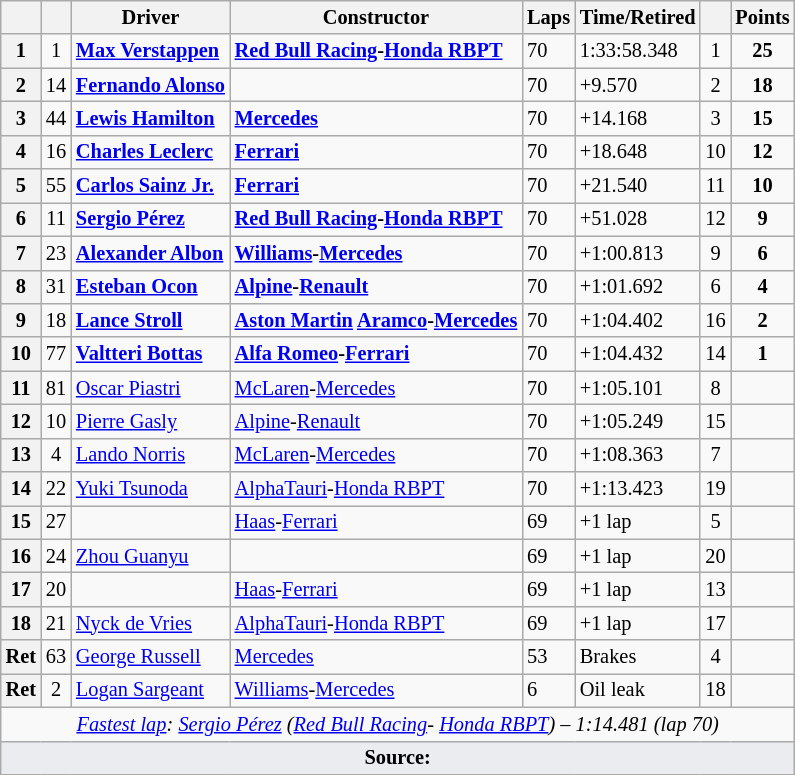<table class="wikitable sortable" style="font-size: 85%;">
<tr>
<th scope="col"></th>
<th scope="col"></th>
<th scope="col">Driver</th>
<th scope="col">Constructor</th>
<th scope="col" class="unsortable">Laps</th>
<th scope="col" class="unsortable">Time/Retired</th>
<th scope="col"></th>
<th scope="col">Points</th>
</tr>
<tr>
<th>1</th>
<td align="center">1</td>
<td data-sort-value="ver"><strong> <a href='#'>Max Verstappen</a></strong></td>
<td><strong><a href='#'>Red Bull Racing</a>-<a href='#'>Honda RBPT</a></strong></td>
<td>70</td>
<td>1:33:58.348</td>
<td align="center">1</td>
<td align="center"><strong>25</strong></td>
</tr>
<tr>
<th>2</th>
<td align="center">14</td>
<td data-sort-value="alo"><strong> <a href='#'>Fernando Alonso</a></strong></td>
<td><strong></strong></td>
<td>70</td>
<td>+9.570</td>
<td align="center">2</td>
<td align="center"><strong>18</strong></td>
</tr>
<tr>
<th>3</th>
<td align="center">44</td>
<td data-sort-value="ham"><strong> <a href='#'>Lewis Hamilton</a></strong></td>
<td><a href='#'><strong>Mercedes</strong></a></td>
<td>70</td>
<td>+14.168</td>
<td align="center">3</td>
<td align="center"><strong>15</strong></td>
</tr>
<tr>
<th>4</th>
<td align="center">16</td>
<td data-sort-value="lec"><strong> <a href='#'>Charles Leclerc</a></strong></td>
<td><a href='#'><strong>Ferrari</strong></a></td>
<td>70</td>
<td>+18.648</td>
<td align="center">10</td>
<td align="center"><strong>12</strong></td>
</tr>
<tr>
<th>5</th>
<td align="center">55</td>
<td data-sort-value="sai"><strong> <a href='#'>Carlos Sainz Jr.</a></strong></td>
<td><a href='#'><strong>Ferrari</strong></a></td>
<td>70</td>
<td>+21.540</td>
<td align="center">11</td>
<td align="center"><strong>10</strong></td>
</tr>
<tr>
<th>6</th>
<td align="center">11</td>
<td data-sort-value="per"><strong> <a href='#'>Sergio Pérez</a></strong></td>
<td><strong><a href='#'>Red Bull Racing</a>-<a href='#'>Honda RBPT</a></strong></td>
<td>70</td>
<td>+51.028</td>
<td align="center">12</td>
<td align="center"><strong>9</strong></td>
</tr>
<tr>
<th>7</th>
<td align="center">23</td>
<td data-sort-value="alb"><strong> <a href='#'>Alexander Albon</a></strong></td>
<td><strong><a href='#'>Williams</a>-<a href='#'>Mercedes</a></strong></td>
<td>70</td>
<td>+1:00.813</td>
<td align="center">9</td>
<td align="center"><strong>6</strong></td>
</tr>
<tr>
<th>8</th>
<td align="center">31</td>
<td data-sort-value="oco"><strong> <a href='#'>Esteban Ocon</a></strong></td>
<td><strong><a href='#'>Alpine</a>-<a href='#'>Renault</a></strong></td>
<td>70</td>
<td>+1:01.692</td>
<td align="center">6</td>
<td align="center"><strong>4</strong></td>
</tr>
<tr>
<th>9</th>
<td align="center">18</td>
<td data-sort-value="str"> <strong><a href='#'>Lance Stroll</a></strong></td>
<td><strong><a href='#'>Aston Martin</a> <a href='#'>Aramco</a>-<a href='#'>Mercedes</a></strong></td>
<td>70</td>
<td>+1:04.402</td>
<td align="center">16</td>
<td align="center"><strong>2</strong></td>
</tr>
<tr>
<th>10</th>
<td align="center">77</td>
<td data-sort-value="bot"><strong> <a href='#'>Valtteri Bottas</a></strong></td>
<td><strong><a href='#'>Alfa Romeo</a>-<a href='#'>Ferrari</a></strong></td>
<td>70</td>
<td>+1:04.432</td>
<td align="center">14</td>
<td align="center"><strong>1</strong></td>
</tr>
<tr>
<th>11</th>
<td align="center">81</td>
<td data-sort-value="pia"> <a href='#'>Oscar Piastri</a></td>
<td><a href='#'>McLaren</a>-<a href='#'>Mercedes</a></td>
<td>70</td>
<td>+1:05.101</td>
<td align="center">8</td>
<td></td>
</tr>
<tr>
<th>12</th>
<td align="center">10</td>
<td data-sort-value="gas"> <a href='#'>Pierre Gasly</a></td>
<td><a href='#'>Alpine</a>-<a href='#'>Renault</a></td>
<td>70</td>
<td>+1:05.249</td>
<td align="center">15</td>
<td></td>
</tr>
<tr>
<th>13</th>
<td align="center">4</td>
<td data-sort-value="nor"> <a href='#'>Lando Norris</a></td>
<td><a href='#'>McLaren</a>-<a href='#'>Mercedes</a></td>
<td>70</td>
<td>+1:08.363</td>
<td align="center">7</td>
<td></td>
</tr>
<tr>
<th>14</th>
<td align="center">22</td>
<td data-sort-value="tsu"> <a href='#'>Yuki Tsunoda</a></td>
<td><a href='#'>AlphaTauri</a>-<a href='#'>Honda RBPT</a></td>
<td>70</td>
<td>+1:13.423</td>
<td align="center">19</td>
<td></td>
</tr>
<tr>
<th>15</th>
<td align="center">27</td>
<td data-sort-value="hul"></td>
<td><a href='#'>Haas</a>-<a href='#'>Ferrari</a></td>
<td>69</td>
<td>+1 lap</td>
<td align="center">5</td>
<td></td>
</tr>
<tr>
<th>16</th>
<td align="center">24</td>
<td data-sort-value="zho"> <a href='#'>Zhou Guanyu</a></td>
<td></td>
<td>69</td>
<td>+1 lap</td>
<td align="center">20</td>
<td></td>
</tr>
<tr>
<th>17</th>
<td align="center">20</td>
<td data-sort-value="mag"></td>
<td><a href='#'>Haas</a>-<a href='#'>Ferrari</a></td>
<td>69</td>
<td>+1 lap</td>
<td align="center">13</td>
<td></td>
</tr>
<tr>
<th>18</th>
<td align="center">21</td>
<td data-sort-value="dev"> <a href='#'>Nyck de Vries</a></td>
<td><a href='#'>AlphaTauri</a>-<a href='#'>Honda RBPT</a></td>
<td>69</td>
<td>+1 lap</td>
<td align="center">17</td>
<td></td>
</tr>
<tr>
<th>Ret</th>
<td align="center">63</td>
<td data-sort-value="rus"> <a href='#'>George Russell</a></td>
<td><a href='#'>Mercedes</a></td>
<td>53</td>
<td>Brakes</td>
<td align="center">4</td>
<td></td>
</tr>
<tr>
<th>Ret</th>
<td align="center">2</td>
<td data-sort-value="sar"> <a href='#'>Logan Sargeant</a></td>
<td><a href='#'>Williams</a>-<a href='#'>Mercedes</a></td>
<td>6</td>
<td>Oil leak</td>
<td align="center">18</td>
<td></td>
</tr>
<tr class="sortbottom">
<td colspan="8" align="center"><em><a href='#'>Fastest lap</a>:</em>  <em><a href='#'>Sergio Pérez</a> (<a href='#'>Red Bull Racing</a>- <a href='#'>Honda RBPT</a>) – 1:14.481 (lap 70)</em></td>
</tr>
<tr class="sortbottom">
<td colspan="8" style="background-color:#eaecf0;text-align:center"><strong>Source:</strong></td>
</tr>
</table>
